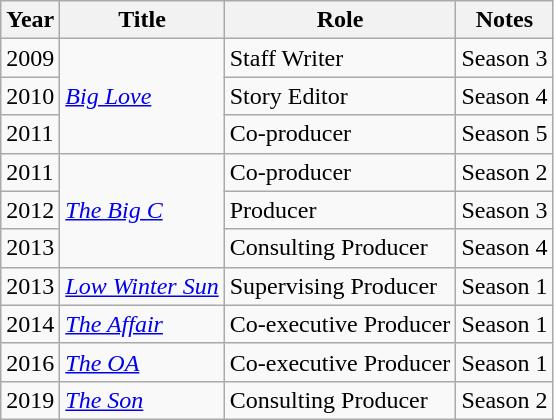<table class="wikitable">
<tr>
<th>Year</th>
<th>Title</th>
<th>Role</th>
<th>Notes</th>
</tr>
<tr>
<td>2009</td>
<td rowspan="3"><em><a href='#'>Big Love</a></em></td>
<td>Staff Writer</td>
<td>Season 3</td>
</tr>
<tr>
<td>2010</td>
<td>Story Editor</td>
<td>Season 4</td>
</tr>
<tr>
<td>2011</td>
<td>Co-producer</td>
<td>Season 5</td>
</tr>
<tr>
<td>2011</td>
<td rowspan="3"><em><a href='#'>The Big C</a></em></td>
<td>Co-producer</td>
<td>Season 2</td>
</tr>
<tr>
<td>2012</td>
<td>Producer</td>
<td>Season 3</td>
</tr>
<tr>
<td>2013</td>
<td>Consulting Producer</td>
<td>Season 4</td>
</tr>
<tr>
<td>2013</td>
<td><em><a href='#'>Low Winter Sun</a></em></td>
<td>Supervising Producer</td>
<td>Season 1</td>
</tr>
<tr>
<td>2014</td>
<td><em><a href='#'>The Affair</a></em></td>
<td>Co-executive Producer</td>
<td>Season 1</td>
</tr>
<tr>
<td>2016</td>
<td><em><a href='#'>The OA</a></em></td>
<td>Co-executive Producer</td>
<td>Season 1</td>
</tr>
<tr>
<td>2019</td>
<td><em><a href='#'>The Son</a></em></td>
<td>Consulting Producer</td>
<td>Season 2</td>
</tr>
</table>
